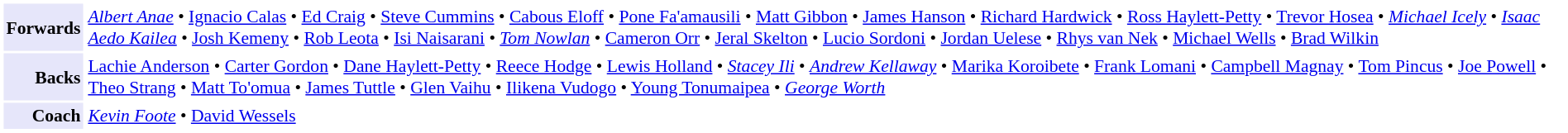<table cellpadding="2" style="border: 1px solid white; font-size:90%;">
<tr>
<td style="text-align:right;" bgcolor="lavender"><strong>Forwards</strong></td>
<td style="text-align:left;"><em><a href='#'>Albert Anae</a></em> • <a href='#'>Ignacio Calas</a> • <a href='#'>Ed Craig</a> • <a href='#'>Steve Cummins</a> • <a href='#'>Cabous Eloff</a> • <a href='#'>Pone Fa'amausili</a> • <a href='#'>Matt Gibbon</a> • <a href='#'>James Hanson</a> • <a href='#'>Richard Hardwick</a> • <a href='#'>Ross Haylett-Petty</a> • <a href='#'>Trevor Hosea</a> • <em><a href='#'>Michael Icely</a></em> • <em><a href='#'>Isaac Aedo Kailea</a></em> • <a href='#'>Josh Kemeny</a> • <a href='#'>Rob Leota</a> • <a href='#'>Isi Naisarani</a> • <em><a href='#'>Tom Nowlan</a></em> • <a href='#'>Cameron Orr</a> • <a href='#'>Jeral Skelton</a> • <a href='#'>Lucio Sordoni</a> • <a href='#'>Jordan Uelese</a> • <a href='#'>Rhys van Nek</a> • <a href='#'>Michael Wells</a> • <a href='#'>Brad Wilkin</a></td>
</tr>
<tr>
<td style="text-align:right;" bgcolor="lavender"><strong>Backs</strong></td>
<td style="text-align:left;"><a href='#'>Lachie Anderson</a> • <a href='#'>Carter Gordon</a> • <a href='#'>Dane Haylett-Petty</a> • <a href='#'>Reece Hodge</a> • <a href='#'>Lewis Holland</a> • <em><a href='#'>Stacey Ili</a></em> • <em><a href='#'>Andrew Kellaway</a></em> • <a href='#'>Marika Koroibete</a> • <a href='#'>Frank Lomani</a> • <a href='#'>Campbell Magnay</a> • <a href='#'>Tom Pincus</a> • <a href='#'>Joe Powell</a> • <a href='#'>Theo Strang</a> • <a href='#'>Matt To'omua</a> • <a href='#'>James Tuttle</a> • <a href='#'>Glen Vaihu</a> • <a href='#'>Ilikena Vudogo</a> • <a href='#'>Young Tonumaipea</a> • <em><a href='#'>George Worth</a></em></td>
</tr>
<tr>
<td style="text-align:right;" bgcolor="lavender"><strong>Coach</strong></td>
<td style="text-align:left;"><em><a href='#'>Kevin Foote</a></em> • <a href='#'>David Wessels</a></td>
</tr>
</table>
